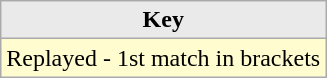<table class="wikitable" border="1">
<tr>
<th style="background:#eaeaea">Key</th>
</tr>
<tr>
<td bgcolor="#fffdd0" style="text-align: left"> Replayed - 1st match in brackets</td>
</tr>
</table>
